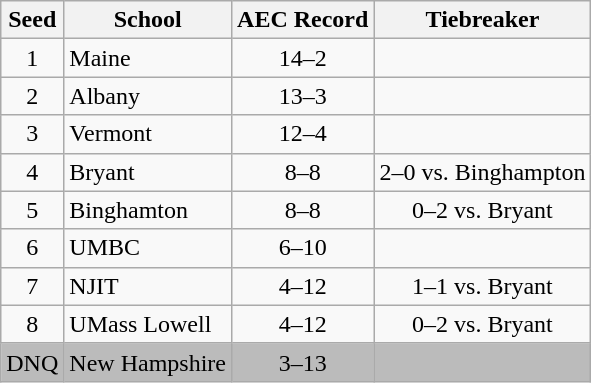<table class="wikitable" style="text-align:center">
<tr>
<th>Seed</th>
<th>School</th>
<th>AEC Record</th>
<th>Tiebreaker</th>
</tr>
<tr>
<td>1</td>
<td align="left">Maine</td>
<td>14–2</td>
<td></td>
</tr>
<tr>
<td>2</td>
<td align="left">Albany</td>
<td>13–3</td>
<td></td>
</tr>
<tr>
<td>3</td>
<td align="left">Vermont</td>
<td>12–4</td>
<td></td>
</tr>
<tr>
<td>4</td>
<td align="left">Bryant</td>
<td>8–8</td>
<td>2–0 vs. Binghampton</td>
</tr>
<tr>
<td>5</td>
<td align="left">Binghamton</td>
<td>8–8</td>
<td>0–2 vs. Bryant</td>
</tr>
<tr>
<td>6</td>
<td align="left">UMBC</td>
<td>6–10</td>
<td></td>
</tr>
<tr>
<td>7</td>
<td align="left">NJIT</td>
<td>4–12</td>
<td>1–1 vs. Bryant</td>
</tr>
<tr>
<td>8</td>
<td align="left">UMass Lowell</td>
<td>4–12</td>
<td>0–2 vs. Bryant</td>
</tr>
<tr bgcolor=#bbbbbb>
<td>DNQ</td>
<td align="left">New Hampshire</td>
<td>3–13</td>
<td></td>
</tr>
</table>
